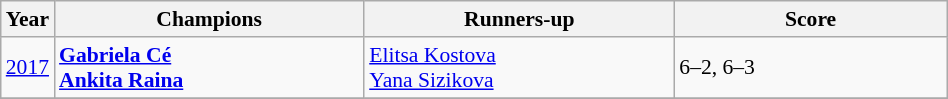<table class="wikitable" style="font-size:90%">
<tr>
<th>Year</th>
<th width="200">Champions</th>
<th width="200">Runners-up</th>
<th width="175">Score</th>
</tr>
<tr>
<td><a href='#'>2017</a></td>
<td> <strong><a href='#'>Gabriela Cé</a></strong> <br>  <strong><a href='#'>Ankita Raina</a></strong></td>
<td> <a href='#'>Elitsa Kostova</a> <br>  <a href='#'>Yana Sizikova</a></td>
<td>6–2, 6–3</td>
</tr>
<tr>
</tr>
</table>
